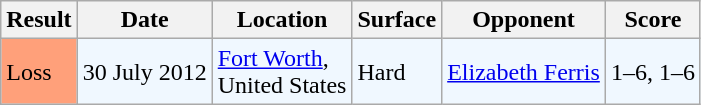<table class="sortable wikitable">
<tr>
<th>Result</th>
<th>Date</th>
<th>Location</th>
<th>Surface</th>
<th>Opponent</th>
<th>Score</th>
</tr>
<tr style="background:#f0f8ff;">
<td bgcolor="FFA07A">Loss</td>
<td>30 July 2012</td>
<td><a href='#'>Fort Worth</a>, <br>United States</td>
<td>Hard</td>
<td> <a href='#'>Elizabeth Ferris</a></td>
<td>1–6, 1–6</td>
</tr>
</table>
